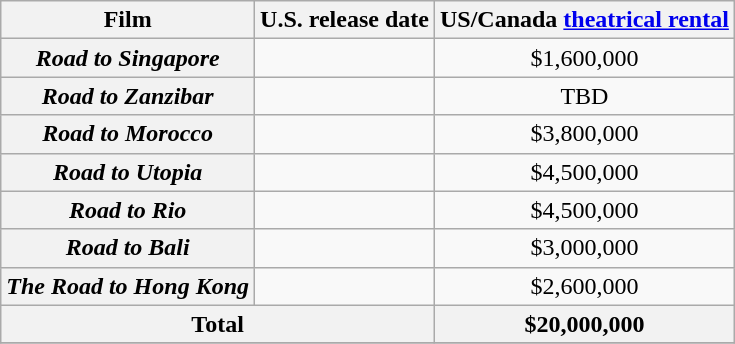<table class="wikitable sortable plainrowheaders" style="text-align: center">
<tr>
<th scope="col">Film</th>
<th scope="col">U.S. release date</th>
<th scope="col">US/Canada <a href='#'>theatrical rental</a></th>
</tr>
<tr>
<th scope="row"><em>Road to Singapore</em></th>
<td></td>
<td>$1,600,000</td>
</tr>
<tr>
<th scope="row"><em>Road to Zanzibar</em></th>
<td></td>
<td>TBD</td>
</tr>
<tr>
<th scope="row"><em>Road to Morocco</em></th>
<td></td>
<td>$3,800,000</td>
</tr>
<tr>
<th scope="row"><em>Road to Utopia</em></th>
<td></td>
<td>$4,500,000</td>
</tr>
<tr>
<th scope="row"><em>Road to Rio</em></th>
<td></td>
<td>$4,500,000</td>
</tr>
<tr>
<th scope="row"><em>Road to Bali</em></th>
<td></td>
<td>$3,000,000</td>
</tr>
<tr>
<th scope="row"><em>The Road to Hong Kong</em></th>
<td></td>
<td>$2,600,000</td>
</tr>
<tr>
<th scope="row" colspan="2" style="text-align:center;">Total</th>
<th>$20,000,000</th>
</tr>
<tr>
</tr>
</table>
